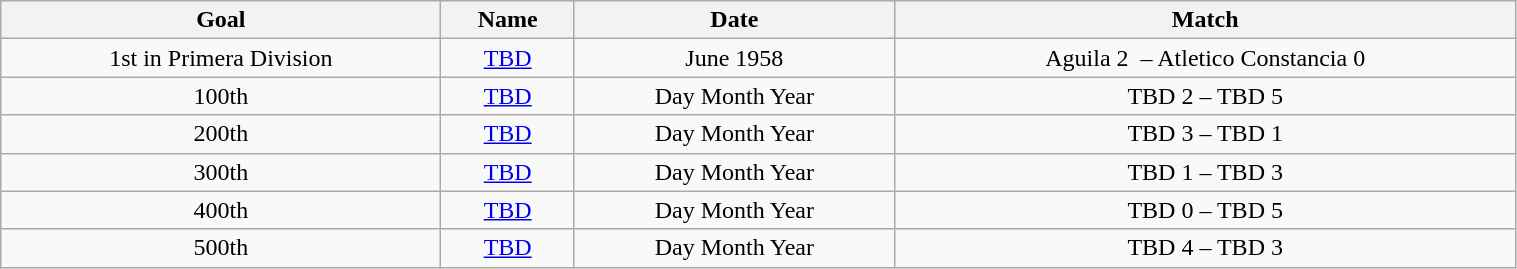<table class="wikitable" style="text-align:center; width:80%;">
<tr>
<th>Goal</th>
<th>Name</th>
<th>Date</th>
<th>Match</th>
</tr>
<tr>
<td>1st in Primera Division</td>
<td> <a href='#'>TBD</a></td>
<td>June 1958</td>
<td>Aguila 2  – Atletico Constancia 0</td>
</tr>
<tr>
<td>100th</td>
<td> <a href='#'>TBD</a></td>
<td>Day Month Year</td>
<td>TBD 2 – TBD 5</td>
</tr>
<tr>
<td>200th</td>
<td> <a href='#'>TBD</a></td>
<td>Day Month Year</td>
<td>TBD 3 – TBD 1</td>
</tr>
<tr>
<td>300th</td>
<td> <a href='#'>TBD</a></td>
<td>Day Month Year</td>
<td>TBD 1 – TBD 3</td>
</tr>
<tr>
<td>400th</td>
<td> <a href='#'>TBD</a></td>
<td>Day Month Year</td>
<td>TBD 0 – TBD 5</td>
</tr>
<tr>
<td>500th</td>
<td> <a href='#'>TBD</a></td>
<td>Day Month Year</td>
<td>TBD 4 – TBD 3</td>
</tr>
</table>
